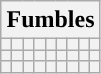<table class="wikitable" style="text-align:center">
<tr>
<th colspan="9">Fumbles</th>
</tr>
<tr>
<th></th>
<th></th>
<th></th>
<th></th>
<th></th>
<th></th>
<th></th>
<th></th>
<th></th>
</tr>
<tr>
<th></th>
<th></th>
<th></th>
<th></th>
<th></th>
<th></th>
<th></th>
<th></th>
<th></th>
</tr>
<tr>
<th></th>
<th></th>
<th></th>
<th></th>
<th></th>
<th></th>
<th></th>
<th></th>
<th></th>
</tr>
</table>
